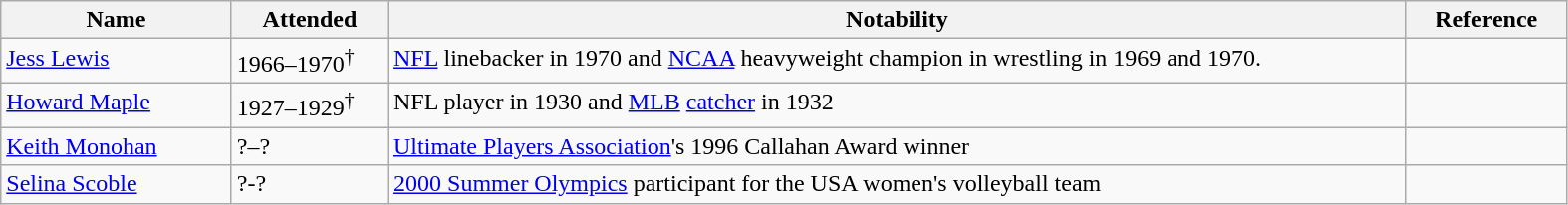<table class="wikitable sortable" style="width:83%">
<tr>
<th width="*">Name</th>
<th width="10%">Attended</th>
<th width="65%">Notability</th>
<th width="*">Reference</th>
</tr>
<tr valign="top">
<td><a href='#'>Jess Lewis</a></td>
<td>1966–1970<sup>†</sup></td>
<td><a href='#'>NFL</a> linebacker in 1970 and <a href='#'>NCAA</a> heavyweight champion in wrestling in 1969 and 1970.</td>
<td></td>
</tr>
<tr valign="top">
<td><a href='#'>Howard Maple</a></td>
<td>1927–1929<sup>†</sup></td>
<td>NFL player in 1930 and <a href='#'>MLB</a> <a href='#'>catcher</a> in 1932</td>
<td></td>
</tr>
<tr>
<td><a href='#'>Keith Monohan</a></td>
<td>?–?</td>
<td><a href='#'>Ultimate Players Association</a>'s 1996 Callahan Award winner</td>
<td></td>
</tr>
<tr>
<td><a href='#'>Selina Scoble</a></td>
<td>?-?</td>
<td><a href='#'>2000 Summer Olympics</a> participant for the USA women's volleyball team</td>
<td></td>
</tr>
</table>
